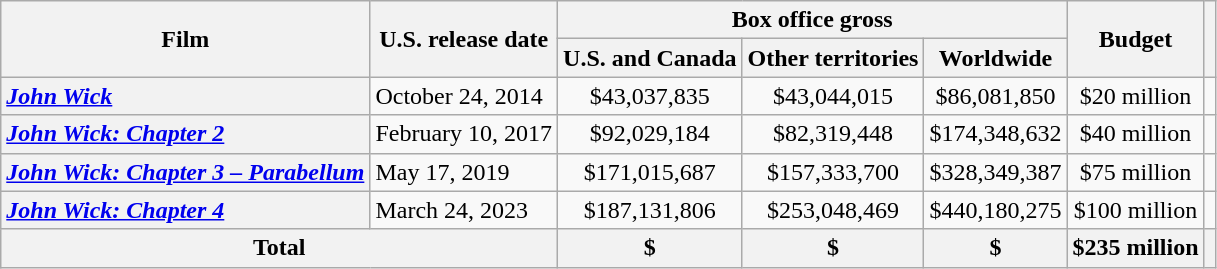<table class="wikitable sortable plainrowheaders" style="text-align: center">
<tr>
<th rowspan="2">Film</th>
<th rowspan="2">U.S. release date</th>
<th colspan="3">Box office gross</th>
<th rowspan="2">Budget</th>
<th rowspan="2"></th>
</tr>
<tr>
<th>U.S. and Canada</th>
<th>Other territories</th>
<th>Worldwide</th>
</tr>
<tr>
<th scope="row" style="text-align:left"><em><a href='#'>John Wick</a></em></th>
<td style="text-align:left">October 24, 2014</td>
<td>$43,037,835</td>
<td>$43,044,015</td>
<td>$86,081,850</td>
<td>$20 million</td>
<td></td>
</tr>
<tr>
<th scope="row" style="text-align:left"><em><a href='#'>John Wick: Chapter 2</a></em></th>
<td style="text-align:left">February 10, 2017</td>
<td>$92,029,184</td>
<td>$82,319,448</td>
<td>$174,348,632</td>
<td>$40 million</td>
<td></td>
</tr>
<tr>
<th scope="row" style="text-align:left"><em><a href='#'>John Wick: Chapter 3 – Parabellum</a></em></th>
<td style="text-align:left">May 17, 2019</td>
<td>$171,015,687</td>
<td>$157,333,700</td>
<td>$328,349,387</td>
<td>$75 million</td>
<td></td>
</tr>
<tr>
<th scope="row" style="text-align:left"><em><a href='#'>John Wick: Chapter 4</a></em></th>
<td style="text-align:left">March 24, 2023</td>
<td>$187,131,806</td>
<td>$253,048,469</td>
<td>$440,180,275</td>
<td>$100 million</td>
<td></td>
</tr>
<tr>
<th colspan="2">Total</th>
<th>$</th>
<th>$</th>
<th>$</th>
<th>$235 million</th>
<th></th>
</tr>
</table>
